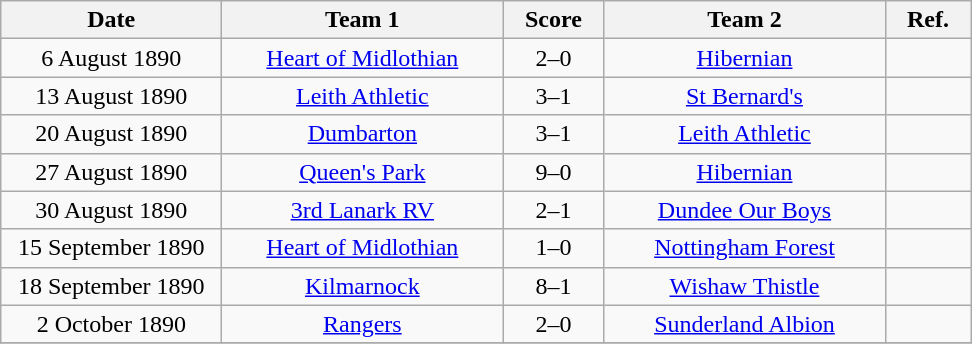<table class="wikitable" style="text-align:center">
<tr>
<th width=140>Date</th>
<th width=180>Team 1</th>
<th width=60>Score</th>
<th width=180>Team 2</th>
<th width=50>Ref.</th>
</tr>
<tr>
<td>6 August 1890</td>
<td><a href='#'>Heart of Midlothian</a></td>
<td>2–0</td>
<td><a href='#'>Hibernian</a></td>
<td></td>
</tr>
<tr>
<td>13 August 1890</td>
<td><a href='#'>Leith Athletic</a></td>
<td>3–1</td>
<td><a href='#'>St Bernard's</a></td>
<td></td>
</tr>
<tr>
<td>20 August 1890</td>
<td><a href='#'>Dumbarton</a></td>
<td>3–1</td>
<td><a href='#'>Leith Athletic</a></td>
<td></td>
</tr>
<tr>
<td>27 August 1890</td>
<td><a href='#'>Queen's Park</a></td>
<td>9–0</td>
<td><a href='#'>Hibernian</a></td>
<td></td>
</tr>
<tr>
<td>30 August 1890</td>
<td><a href='#'>3rd Lanark RV</a></td>
<td>2–1</td>
<td><a href='#'>Dundee Our Boys</a></td>
<td></td>
</tr>
<tr>
<td>15 September 1890</td>
<td><a href='#'>Heart of Midlothian</a></td>
<td>1–0</td>
<td> <a href='#'>Nottingham Forest</a></td>
<td></td>
</tr>
<tr>
<td>18 September 1890</td>
<td><a href='#'>Kilmarnock</a></td>
<td>8–1</td>
<td><a href='#'>Wishaw Thistle</a></td>
<td></td>
</tr>
<tr>
<td>2 October 1890</td>
<td><a href='#'>Rangers</a></td>
<td>2–0</td>
<td> <a href='#'>Sunderland Albion</a></td>
<td></td>
</tr>
<tr>
</tr>
</table>
